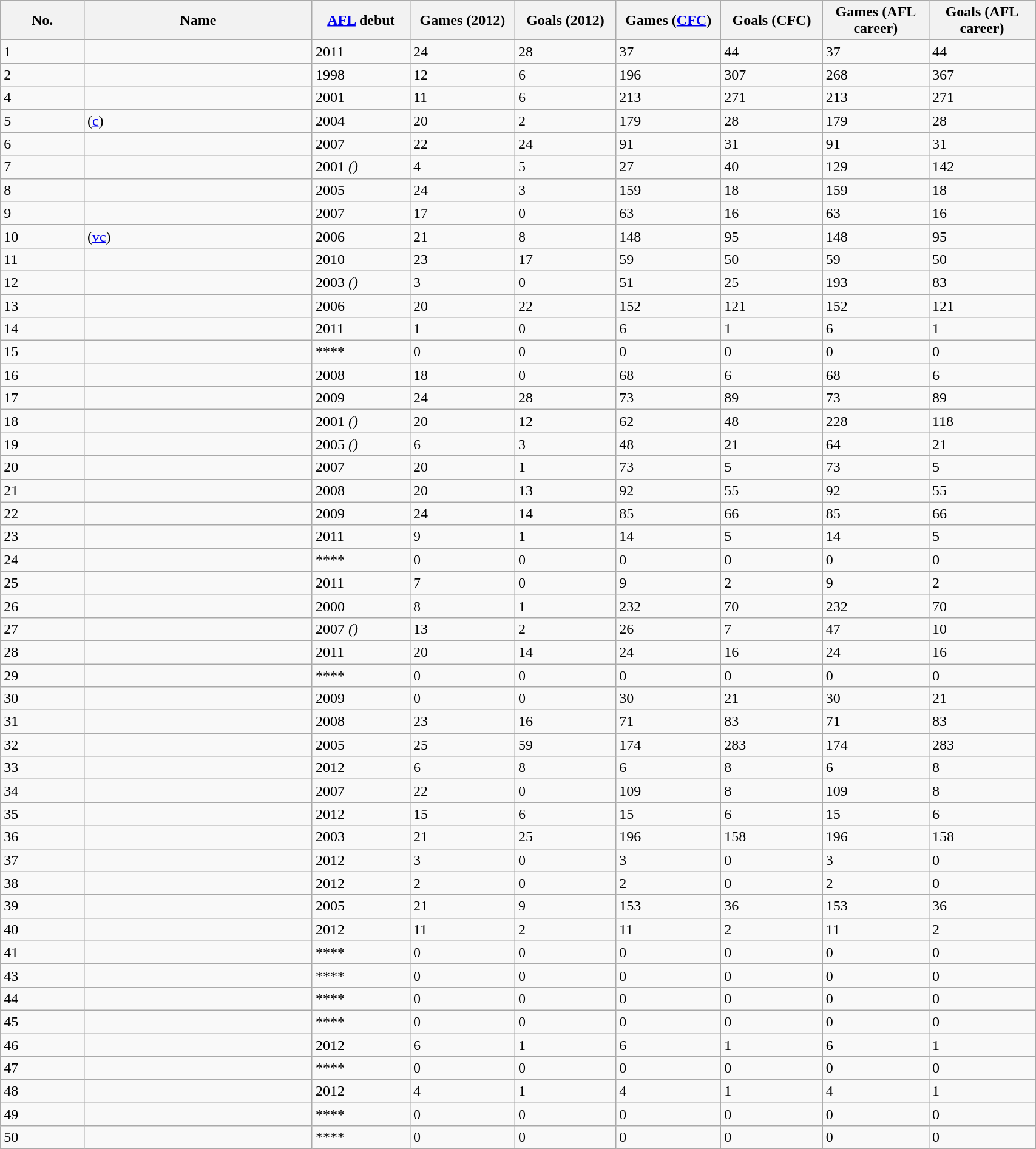<table class="wikitable sortable" style="width:90%;">
<tr style="background:#efefef;">
<th width=2%>No.</th>
<th width=6%>Name</th>
<th width=2%><a href='#'>AFL</a> debut</th>
<th width=2%>Games (2012)</th>
<th width=2%>Goals (2012)</th>
<th width=2%>Games (<a href='#'>CFC</a>)</th>
<th width=2%>Goals (CFC)</th>
<th width=2%>Games (AFL career)</th>
<th width=2%>Goals (AFL career)</th>
</tr>
<tr>
<td align=left>1</td>
<td></td>
<td>2011</td>
<td>24</td>
<td>28</td>
<td>37</td>
<td>44</td>
<td>37</td>
<td>44</td>
</tr>
<tr>
<td align=left>2</td>
<td></td>
<td>1998</td>
<td>12</td>
<td>6</td>
<td>196</td>
<td>307</td>
<td>268</td>
<td>367</td>
</tr>
<tr>
<td align=left>4</td>
<td></td>
<td>2001</td>
<td>11</td>
<td>6</td>
<td>213</td>
<td>271</td>
<td>213</td>
<td>271</td>
</tr>
<tr>
<td align=left>5</td>
<td> (<a href='#'>c</a>)</td>
<td>2004</td>
<td>20</td>
<td>2</td>
<td>179</td>
<td>28</td>
<td>179</td>
<td>28</td>
</tr>
<tr>
<td align=left>6</td>
<td></td>
<td>2007</td>
<td>22</td>
<td>24</td>
<td>91</td>
<td>31</td>
<td>91</td>
<td>31</td>
</tr>
<tr>
<td align=left>7</td>
<td></td>
<td>2001 <em>()</em></td>
<td>4</td>
<td>5</td>
<td>27</td>
<td>40</td>
<td>129</td>
<td>142</td>
</tr>
<tr>
<td align=left>8</td>
<td></td>
<td>2005</td>
<td>24</td>
<td>3</td>
<td>159</td>
<td>18</td>
<td>159</td>
<td>18</td>
</tr>
<tr>
<td align=left>9</td>
<td></td>
<td>2007</td>
<td>17</td>
<td>0</td>
<td>63</td>
<td>16</td>
<td>63</td>
<td>16</td>
</tr>
<tr>
<td align=left>10</td>
<td> (<a href='#'>vc</a>)</td>
<td>2006</td>
<td>21</td>
<td>8</td>
<td>148</td>
<td>95</td>
<td>148</td>
<td>95</td>
</tr>
<tr>
<td align=left>11</td>
<td></td>
<td>2010</td>
<td>23</td>
<td>17</td>
<td>59</td>
<td>50</td>
<td>59</td>
<td>50</td>
</tr>
<tr>
<td align=left>12</td>
<td></td>
<td>2003 <em>()</em></td>
<td>3</td>
<td>0</td>
<td>51</td>
<td>25</td>
<td>193</td>
<td>83</td>
</tr>
<tr>
<td align=left>13</td>
<td></td>
<td>2006</td>
<td>20</td>
<td>22</td>
<td>152</td>
<td>121</td>
<td>152</td>
<td>121</td>
</tr>
<tr>
<td align=left>14</td>
<td></td>
<td>2011</td>
<td>1</td>
<td>0</td>
<td>6</td>
<td>1</td>
<td>6</td>
<td>1</td>
</tr>
<tr>
<td align=left>15</td>
<td></td>
<td>****</td>
<td>0</td>
<td>0</td>
<td>0</td>
<td>0</td>
<td>0</td>
<td>0</td>
</tr>
<tr>
<td align=left>16</td>
<td></td>
<td>2008</td>
<td>18</td>
<td>0</td>
<td>68</td>
<td>6</td>
<td>68</td>
<td>6</td>
</tr>
<tr>
<td align=left>17</td>
<td></td>
<td>2009</td>
<td>24</td>
<td>28</td>
<td>73</td>
<td>89</td>
<td>73</td>
<td>89</td>
</tr>
<tr>
<td align=left>18</td>
<td></td>
<td>2001 <em>()</em></td>
<td>20</td>
<td>12</td>
<td>62</td>
<td>48</td>
<td>228</td>
<td>118</td>
</tr>
<tr>
<td align=left>19</td>
<td></td>
<td>2005 <em>()</em></td>
<td>6</td>
<td>3</td>
<td>48</td>
<td>21</td>
<td>64</td>
<td>21</td>
</tr>
<tr>
<td align=left>20</td>
<td></td>
<td>2007</td>
<td>20</td>
<td>1</td>
<td>73</td>
<td>5</td>
<td>73</td>
<td>5</td>
</tr>
<tr>
<td align=left>21</td>
<td></td>
<td>2008</td>
<td>20</td>
<td>13</td>
<td>92</td>
<td>55</td>
<td>92</td>
<td>55</td>
</tr>
<tr>
<td align=left>22</td>
<td></td>
<td>2009</td>
<td>24</td>
<td>14</td>
<td>85</td>
<td>66</td>
<td>85</td>
<td>66</td>
</tr>
<tr>
<td align=left>23</td>
<td></td>
<td>2011</td>
<td>9</td>
<td>1</td>
<td>14</td>
<td>5</td>
<td>14</td>
<td>5</td>
</tr>
<tr>
<td align=left>24</td>
<td></td>
<td>****</td>
<td>0</td>
<td>0</td>
<td>0</td>
<td>0</td>
<td>0</td>
<td>0</td>
</tr>
<tr>
<td align=left>25</td>
<td></td>
<td>2011</td>
<td>7</td>
<td>0</td>
<td>9</td>
<td>2</td>
<td>9</td>
<td>2</td>
</tr>
<tr>
<td align=left>26</td>
<td></td>
<td>2000</td>
<td>8</td>
<td>1</td>
<td>232</td>
<td>70</td>
<td>232</td>
<td>70</td>
</tr>
<tr>
<td align=left>27</td>
<td></td>
<td>2007 <em>()</em></td>
<td>13</td>
<td>2</td>
<td>26</td>
<td>7</td>
<td>47</td>
<td>10</td>
</tr>
<tr>
<td align=left>28</td>
<td></td>
<td>2011</td>
<td>20</td>
<td>14</td>
<td>24</td>
<td>16</td>
<td>24</td>
<td>16</td>
</tr>
<tr>
<td align=left>29</td>
<td></td>
<td>****</td>
<td>0</td>
<td>0</td>
<td>0</td>
<td>0</td>
<td>0</td>
<td>0</td>
</tr>
<tr>
<td align=left>30</td>
<td></td>
<td>2009</td>
<td>0</td>
<td>0</td>
<td>30</td>
<td>21</td>
<td>30</td>
<td>21</td>
</tr>
<tr>
<td align=left>31</td>
<td></td>
<td>2008</td>
<td>23</td>
<td>16</td>
<td>71</td>
<td>83</td>
<td>71</td>
<td>83</td>
</tr>
<tr>
<td align=left>32</td>
<td></td>
<td>2005</td>
<td>25</td>
<td>59</td>
<td>174</td>
<td>283</td>
<td>174</td>
<td>283</td>
</tr>
<tr>
<td align=left>33</td>
<td></td>
<td>2012</td>
<td>6</td>
<td>8</td>
<td>6</td>
<td>8</td>
<td>6</td>
<td>8</td>
</tr>
<tr>
<td align=left>34</td>
<td></td>
<td>2007</td>
<td>22</td>
<td>0</td>
<td>109</td>
<td>8</td>
<td>109</td>
<td>8</td>
</tr>
<tr>
<td align=left>35</td>
<td></td>
<td>2012</td>
<td>15</td>
<td>6</td>
<td>15</td>
<td>6</td>
<td>15</td>
<td>6</td>
</tr>
<tr>
<td align=left>36</td>
<td></td>
<td>2003</td>
<td>21</td>
<td>25</td>
<td>196</td>
<td>158</td>
<td>196</td>
<td>158</td>
</tr>
<tr>
<td align=left>37</td>
<td></td>
<td>2012</td>
<td>3</td>
<td>0</td>
<td>3</td>
<td>0</td>
<td>3</td>
<td>0</td>
</tr>
<tr>
<td align=left>38</td>
<td></td>
<td>2012</td>
<td>2</td>
<td>0</td>
<td>2</td>
<td>0</td>
<td>2</td>
<td>0</td>
</tr>
<tr>
<td align=left>39</td>
<td></td>
<td>2005</td>
<td>21</td>
<td>9</td>
<td>153</td>
<td>36</td>
<td>153</td>
<td>36</td>
</tr>
<tr>
<td align=left>40</td>
<td></td>
<td>2012</td>
<td>11</td>
<td>2</td>
<td>11</td>
<td>2</td>
<td>11</td>
<td>2</td>
</tr>
<tr>
<td align=left>41</td>
<td></td>
<td>****</td>
<td>0</td>
<td>0</td>
<td>0</td>
<td>0</td>
<td>0</td>
<td>0</td>
</tr>
<tr>
<td align=left>43</td>
<td></td>
<td>****</td>
<td>0</td>
<td>0</td>
<td>0</td>
<td>0</td>
<td>0</td>
<td>0</td>
</tr>
<tr>
<td align=left>44</td>
<td></td>
<td>****</td>
<td>0</td>
<td>0</td>
<td>0</td>
<td>0</td>
<td>0</td>
<td>0</td>
</tr>
<tr>
<td align=left>45</td>
<td></td>
<td>****</td>
<td>0</td>
<td>0</td>
<td>0</td>
<td>0</td>
<td>0</td>
<td>0</td>
</tr>
<tr>
<td align=left>46</td>
<td></td>
<td>2012</td>
<td>6</td>
<td>1</td>
<td>6</td>
<td>1</td>
<td>6</td>
<td>1</td>
</tr>
<tr>
<td align=left>47</td>
<td></td>
<td>****</td>
<td>0</td>
<td>0</td>
<td>0</td>
<td>0</td>
<td>0</td>
<td>0</td>
</tr>
<tr>
<td align=left>48</td>
<td></td>
<td>2012</td>
<td>4</td>
<td>1</td>
<td>4</td>
<td>1</td>
<td>4</td>
<td>1</td>
</tr>
<tr>
<td align=left>49</td>
<td></td>
<td>****</td>
<td>0</td>
<td>0</td>
<td>0</td>
<td>0</td>
<td>0</td>
<td>0</td>
</tr>
<tr>
<td align=left>50</td>
<td></td>
<td>****</td>
<td>0</td>
<td>0</td>
<td>0</td>
<td>0</td>
<td>0</td>
<td>0</td>
</tr>
</table>
